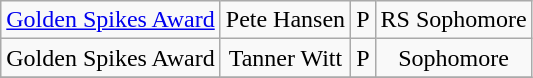<table class="wikitable">
<tr align="center">
<td><a href='#'>Golden Spikes Award</a></td>
<td>Pete Hansen</td>
<td>P</td>
<td>RS Sophomore</td>
</tr>
<tr align="center">
<td>Golden Spikes Award</td>
<td>Tanner Witt</td>
<td>P</td>
<td>Sophomore</td>
</tr>
<tr>
</tr>
</table>
